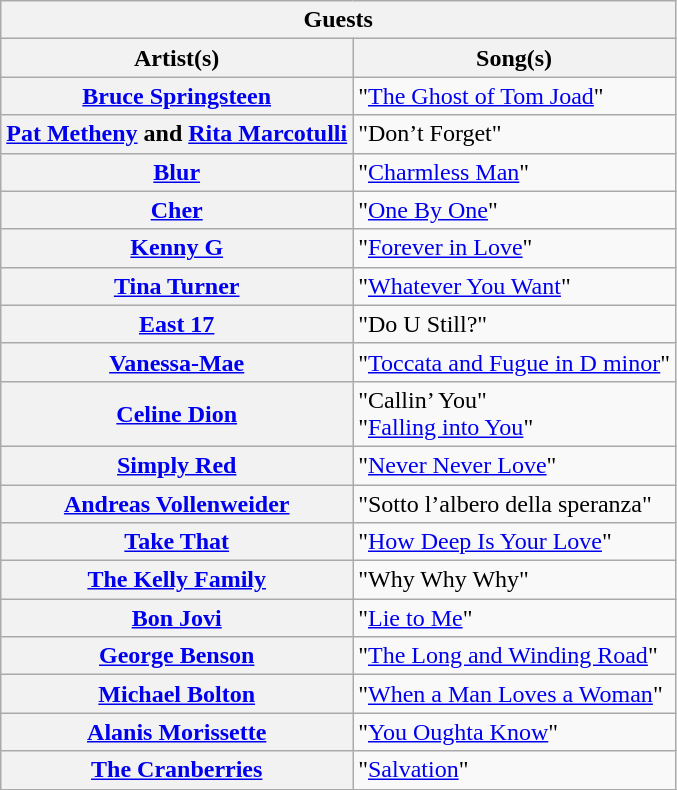<table class="plainrowheaders wikitable">
<tr>
<th colspan="2">Guests </th>
</tr>
<tr>
<th>Artist(s)</th>
<th>Song(s)</th>
</tr>
<tr>
<th scope="row"><a href='#'>Bruce Springsteen</a></th>
<td>"<a href='#'>The Ghost of Tom Joad</a>"</td>
</tr>
<tr>
<th scope="row"><a href='#'>Pat Metheny</a> and <a href='#'>Rita Marcotulli</a></th>
<td>"Don’t Forget"</td>
</tr>
<tr>
<th scope="row"><a href='#'>Blur</a></th>
<td>"<a href='#'>Charmless Man</a>"</td>
</tr>
<tr>
<th scope="row"><a href='#'>Cher</a></th>
<td>"<a href='#'>One By One</a>"</td>
</tr>
<tr>
<th scope="row"><a href='#'>Kenny G</a></th>
<td>"<a href='#'>Forever in Love</a>"</td>
</tr>
<tr>
<th scope="row"><a href='#'>Tina Turner</a></th>
<td>"<a href='#'>Whatever You Want</a>"</td>
</tr>
<tr>
<th scope="row"><a href='#'>East 17</a></th>
<td>"Do U Still?"</td>
</tr>
<tr>
<th scope="row"><a href='#'>Vanessa-Mae</a></th>
<td>"<a href='#'>Toccata and Fugue in D minor</a>"</td>
</tr>
<tr>
<th scope="row"><a href='#'>Celine Dion</a></th>
<td>"Callin’ You" <br> "<a href='#'>Falling into You</a>"</td>
</tr>
<tr>
<th scope="row"><a href='#'>Simply Red</a></th>
<td>"<a href='#'>Never Never Love</a>"</td>
</tr>
<tr>
<th scope="row"><a href='#'>Andreas Vollenweider</a></th>
<td>"Sotto l’albero della speranza"</td>
</tr>
<tr>
<th scope="row"><a href='#'>Take That</a></th>
<td>"<a href='#'>How Deep Is Your Love</a>"</td>
</tr>
<tr>
<th scope="row"><a href='#'>The Kelly Family</a></th>
<td>"Why Why Why"</td>
</tr>
<tr>
<th scope="row"><a href='#'>Bon Jovi</a></th>
<td>"<a href='#'>Lie to Me</a>"</td>
</tr>
<tr>
<th scope="row"><a href='#'>George Benson</a></th>
<td>"<a href='#'>The Long and Winding Road</a>"</td>
</tr>
<tr>
<th scope="row"><a href='#'>Michael Bolton</a></th>
<td>"<a href='#'>When a Man Loves a Woman</a>"</td>
</tr>
<tr>
<th scope="row"><a href='#'>Alanis Morissette</a></th>
<td>"<a href='#'>You Oughta Know</a>"</td>
</tr>
<tr>
<th scope="row"><a href='#'>The Cranberries</a></th>
<td>"<a href='#'>Salvation</a>"</td>
</tr>
<tr>
</tr>
</table>
